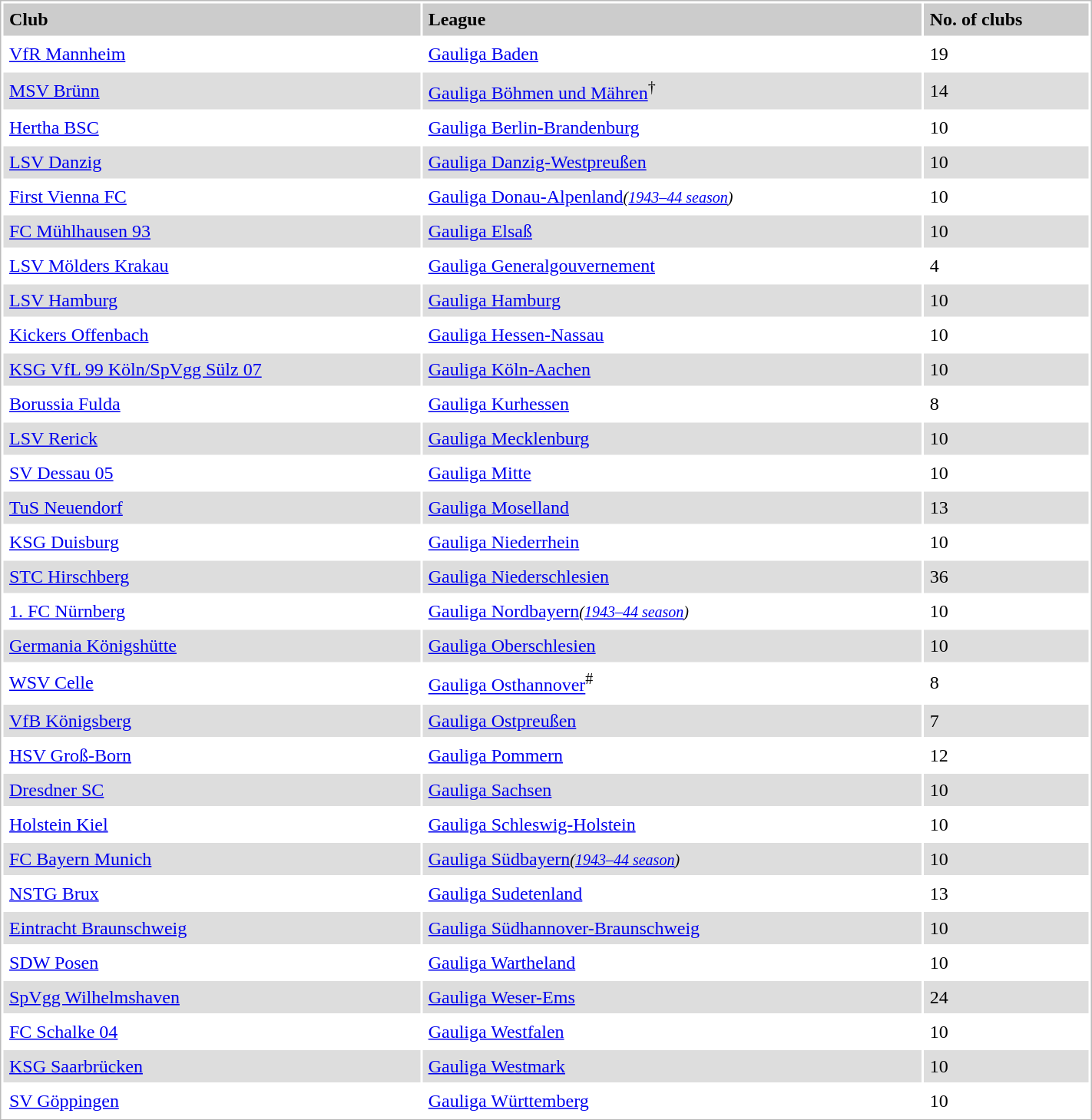<table style="border:1px solid #bbb;background:#fff;" cellpadding="5" cellspacing="2" width="75%">
<tr style="background:#ccc;font-weight:bold">
<td>Club</td>
<td>League</td>
<td>No. of clubs</td>
</tr>
<tr>
<td><a href='#'>VfR Mannheim</a></td>
<td><a href='#'>Gauliga Baden</a></td>
<td>19</td>
</tr>
<tr style="background:#ddd">
<td><a href='#'>MSV Brünn</a></td>
<td><a href='#'>Gauliga Böhmen und Mähren</a><sup>†</sup></td>
<td>14</td>
</tr>
<tr>
<td><a href='#'>Hertha BSC</a></td>
<td><a href='#'>Gauliga Berlin-Brandenburg</a></td>
<td>10</td>
</tr>
<tr style="background:#ddd">
<td><a href='#'>LSV Danzig</a></td>
<td><a href='#'>Gauliga Danzig-Westpreußen</a></td>
<td>10</td>
</tr>
<tr>
<td><a href='#'>First Vienna FC</a></td>
<td><a href='#'>Gauliga Donau-Alpenland</a><small><em>(<a href='#'>1943–44 season</a>)</em></small></td>
<td>10</td>
</tr>
<tr style="background:#ddd">
<td><a href='#'>FC Mühlhausen 93</a></td>
<td><a href='#'>Gauliga Elsaß</a></td>
<td>10</td>
</tr>
<tr>
<td><a href='#'>LSV Mölders Krakau</a></td>
<td><a href='#'>Gauliga Generalgouvernement</a></td>
<td>4</td>
</tr>
<tr style="background:#ddd">
<td><a href='#'>LSV Hamburg</a></td>
<td><a href='#'>Gauliga Hamburg</a></td>
<td>10</td>
</tr>
<tr>
<td><a href='#'>Kickers Offenbach</a></td>
<td><a href='#'>Gauliga Hessen-Nassau</a></td>
<td>10</td>
</tr>
<tr style="background:#ddd">
<td><a href='#'>KSG VfL 99 Köln/SpVgg Sülz 07</a></td>
<td><a href='#'>Gauliga Köln-Aachen</a></td>
<td>10</td>
</tr>
<tr>
<td><a href='#'>Borussia Fulda</a></td>
<td><a href='#'>Gauliga Kurhessen</a></td>
<td>8</td>
</tr>
<tr style="background:#ddd">
<td><a href='#'>LSV Rerick</a></td>
<td><a href='#'>Gauliga Mecklenburg</a></td>
<td>10</td>
</tr>
<tr>
<td><a href='#'>SV Dessau 05</a></td>
<td><a href='#'>Gauliga Mitte</a></td>
<td>10</td>
</tr>
<tr style="background:#ddd">
<td><a href='#'>TuS Neuendorf</a></td>
<td><a href='#'>Gauliga Moselland</a></td>
<td>13</td>
</tr>
<tr>
<td><a href='#'>KSG Duisburg</a></td>
<td><a href='#'>Gauliga Niederrhein</a></td>
<td>10</td>
</tr>
<tr style="background:#ddd">
<td><a href='#'>STC Hirschberg</a></td>
<td><a href='#'>Gauliga Niederschlesien</a></td>
<td>36</td>
</tr>
<tr>
<td><a href='#'>1. FC Nürnberg</a></td>
<td><a href='#'>Gauliga Nordbayern</a><small><em>(<a href='#'>1943–44 season</a>)</em></small></td>
<td>10</td>
</tr>
<tr style="background:#ddd">
<td><a href='#'>Germania Königshütte</a></td>
<td><a href='#'>Gauliga Oberschlesien</a></td>
<td>10</td>
</tr>
<tr>
<td><a href='#'>WSV Celle</a></td>
<td><a href='#'>Gauliga Osthannover</a><sup>#</sup></td>
<td>8</td>
</tr>
<tr style="background:#ddd">
<td><a href='#'>VfB Königsberg</a></td>
<td><a href='#'>Gauliga Ostpreußen</a></td>
<td>7</td>
</tr>
<tr>
<td><a href='#'>HSV Groß-Born</a></td>
<td><a href='#'>Gauliga Pommern</a></td>
<td>12</td>
</tr>
<tr style="background:#ddd">
<td><a href='#'>Dresdner SC</a></td>
<td><a href='#'>Gauliga Sachsen</a></td>
<td>10</td>
</tr>
<tr>
<td><a href='#'>Holstein Kiel</a></td>
<td><a href='#'>Gauliga Schleswig-Holstein</a></td>
<td>10</td>
</tr>
<tr style="background:#ddd">
<td><a href='#'>FC Bayern Munich</a></td>
<td><a href='#'>Gauliga Südbayern</a><small><em>(<a href='#'>1943–44 season</a>)</em></small></td>
<td>10</td>
</tr>
<tr>
<td><a href='#'>NSTG Brux</a></td>
<td><a href='#'>Gauliga Sudetenland</a></td>
<td>13</td>
</tr>
<tr style="background:#ddd">
<td><a href='#'>Eintracht Braunschweig</a></td>
<td><a href='#'>Gauliga Südhannover-Braunschweig</a></td>
<td>10</td>
</tr>
<tr>
<td><a href='#'>SDW Posen</a></td>
<td><a href='#'>Gauliga Wartheland</a></td>
<td>10</td>
</tr>
<tr style="background:#ddd">
<td><a href='#'>SpVgg Wilhelmshaven</a></td>
<td><a href='#'>Gauliga Weser-Ems</a></td>
<td>24</td>
</tr>
<tr>
<td><a href='#'>FC Schalke 04</a></td>
<td><a href='#'>Gauliga Westfalen</a></td>
<td>10</td>
</tr>
<tr style="background:#ddd">
<td><a href='#'>KSG Saarbrücken</a></td>
<td><a href='#'>Gauliga Westmark</a></td>
<td>10</td>
</tr>
<tr>
<td><a href='#'>SV Göppingen</a></td>
<td><a href='#'>Gauliga Württemberg</a></td>
<td>10</td>
</tr>
</table>
